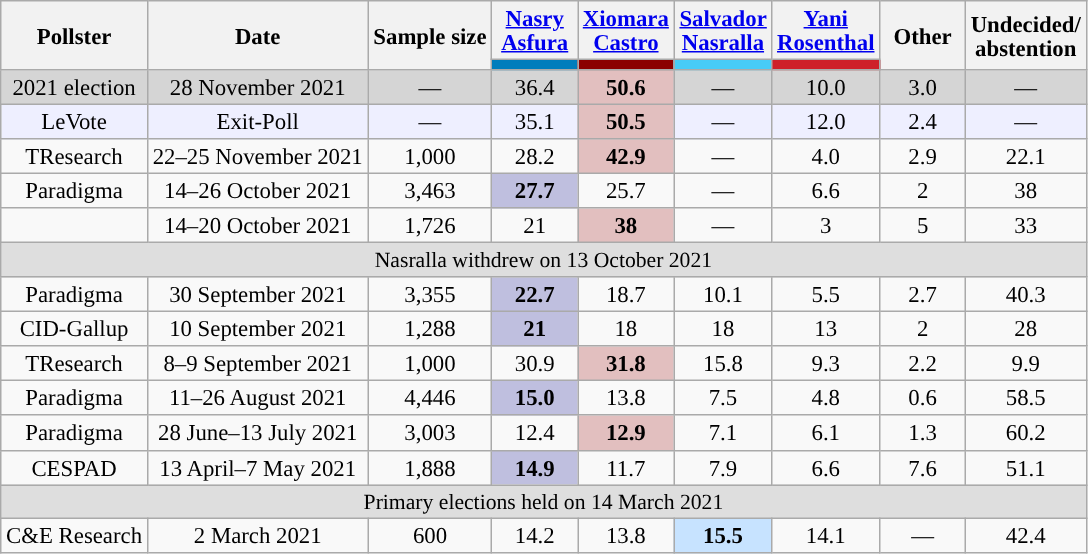<table class="wikitable" style="text-align:center; font-size:95%; line-height:16px;">
<tr>
<th rowspan=2>Pollster</th>
<th rowspan=2>Date</th>
<th rowspan=2>Sample size</th>
<th style="width:50px;"><a href='#'>Nasry Asfura</a><br></th>
<th style="width:50px;"><a href='#'>Xiomara Castro</a><br></th>
<th style="width:50px;"><a href='#'>Salvador Nasralla</a><br></th>
<th style="width:50px;"><a href='#'>Yani Rosenthal</a><br></th>
<th rowspan=2 style="width:50px;">Other</th>
<th rowspan=2 style="width:50px;">Undecided/<br>abstention</th>
</tr>
<tr>
<th style="background:#007DBC;"></th>
<th style="background:#8B0000;"></th>
<th style="background:#47CCF7;"></th>
<th style="background:#CE2029;"></th>
</tr>
<tr style="background:#D5D5D5;">
<td>2021 election</td>
<td>28 November 2021</td>
<td>—</td>
<td>36.4</td>
<td style="background:#E2BFBF;"><strong>50.6</strong></td>
<td>—</td>
<td>10.0</td>
<td>3.0</td>
<td>—</td>
</tr>
<tr style="background:#EEEFFF" |>
<td>LeVote</td>
<td>Exit-Poll</td>
<td>—</td>
<td>35.1</td>
<td style="background:#E2BFBF;"><strong>50.5</strong></td>
<td>—</td>
<td>12.0</td>
<td>2.4</td>
<td>—</td>
</tr>
<tr>
<td>TResearch</td>
<td>22–25 November 2021</td>
<td>1,000</td>
<td>28.2</td>
<td style="background:#E2BFBF;"><strong>42.9</strong></td>
<td>—</td>
<td>4.0</td>
<td>2.9</td>
<td>22.1</td>
</tr>
<tr>
<td>Paradigma</td>
<td>14–26 October 2021</td>
<td>3,463</td>
<td style="background:#BFBFDF"><strong>27.7</strong></td>
<td>25.7</td>
<td>—</td>
<td>6.6</td>
<td>2</td>
<td>38</td>
</tr>
<tr>
<td></td>
<td>14–20 October 2021</td>
<td>1,726</td>
<td>21</td>
<td style="background:#E2BFBF;"><strong>38</strong></td>
<td>—</td>
<td>3</td>
<td>5</td>
<td>33</td>
</tr>
<tr>
<td colspan="25" align="center" style="background:#dedede; font-size:95%;">Nasralla withdrew on 13 October 2021</td>
</tr>
<tr>
<td>Paradigma</td>
<td>30 September 2021</td>
<td>3,355</td>
<td style="background:#BFBFDF"><strong>22.7</strong></td>
<td>18.7</td>
<td>10.1</td>
<td>5.5</td>
<td>2.7</td>
<td>40.3</td>
</tr>
<tr>
<td>CID-Gallup</td>
<td>10 September 2021</td>
<td>1,288</td>
<td style="background:#BFBFDF"><strong>21</strong></td>
<td>18</td>
<td>18</td>
<td>13</td>
<td>2</td>
<td>28</td>
</tr>
<tr>
<td>TResearch</td>
<td>8–9 September 2021</td>
<td>1,000</td>
<td>30.9</td>
<td style="background:#E2BFBF;"><strong>31.8</strong></td>
<td>15.8</td>
<td>9.3</td>
<td>2.2</td>
<td>9.9</td>
</tr>
<tr>
<td>Paradigma</td>
<td>11–26 August 2021</td>
<td>4,446</td>
<td style="background:#BFBFDF"><strong>15.0</strong></td>
<td>13.8</td>
<td>7.5</td>
<td>4.8</td>
<td>0.6</td>
<td>58.5</td>
</tr>
<tr>
<td>Paradigma</td>
<td>28 June–13 July 2021</td>
<td>3,003</td>
<td>12.4</td>
<td style="background:#E2BFBF;"><strong>12.9</strong></td>
<td>7.1</td>
<td>6.1</td>
<td>1.3</td>
<td>60.2</td>
</tr>
<tr>
<td>CESPAD</td>
<td>13 April–7 May 2021</td>
<td>1,888</td>
<td style="background:#BFBFDF"><strong>14.9</strong></td>
<td>11.7</td>
<td>7.9</td>
<td>6.6</td>
<td>7.6</td>
<td>51.1</td>
</tr>
<tr>
<td colspan="25" align="center" style="background:#dedede; font-size:95%;">Primary elections held on 14 March 2021</td>
</tr>
<tr>
<td>C&E Research</td>
<td>2 March 2021</td>
<td>600</td>
<td>14.2</td>
<td>13.8</td>
<td style="background:#C7E3FF"><strong>15.5</strong></td>
<td>14.1</td>
<td>—</td>
<td>42.4</td>
</tr>
</table>
